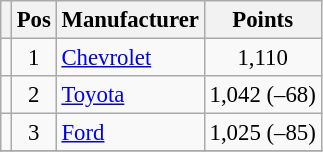<table class="wikitable" style="font-size: 95%;">
<tr>
<th></th>
<th>Pos</th>
<th>Manufacturer</th>
<th>Points</th>
</tr>
<tr>
<td align="left"></td>
<td style="text-align:center;">1</td>
<td><a href='#'>Chevrolet</a></td>
<td style="text-align:center;">1,110</td>
</tr>
<tr>
<td align="left"></td>
<td style="text-align:center;">2</td>
<td><a href='#'>Toyota</a></td>
<td style="text-align:center;">1,042 (–68)</td>
</tr>
<tr>
<td align="left"></td>
<td style="text-align:center;">3</td>
<td><a href='#'>Ford</a></td>
<td style="text-align:center;">1,025 (–85)</td>
</tr>
<tr class="sortbottom">
</tr>
</table>
